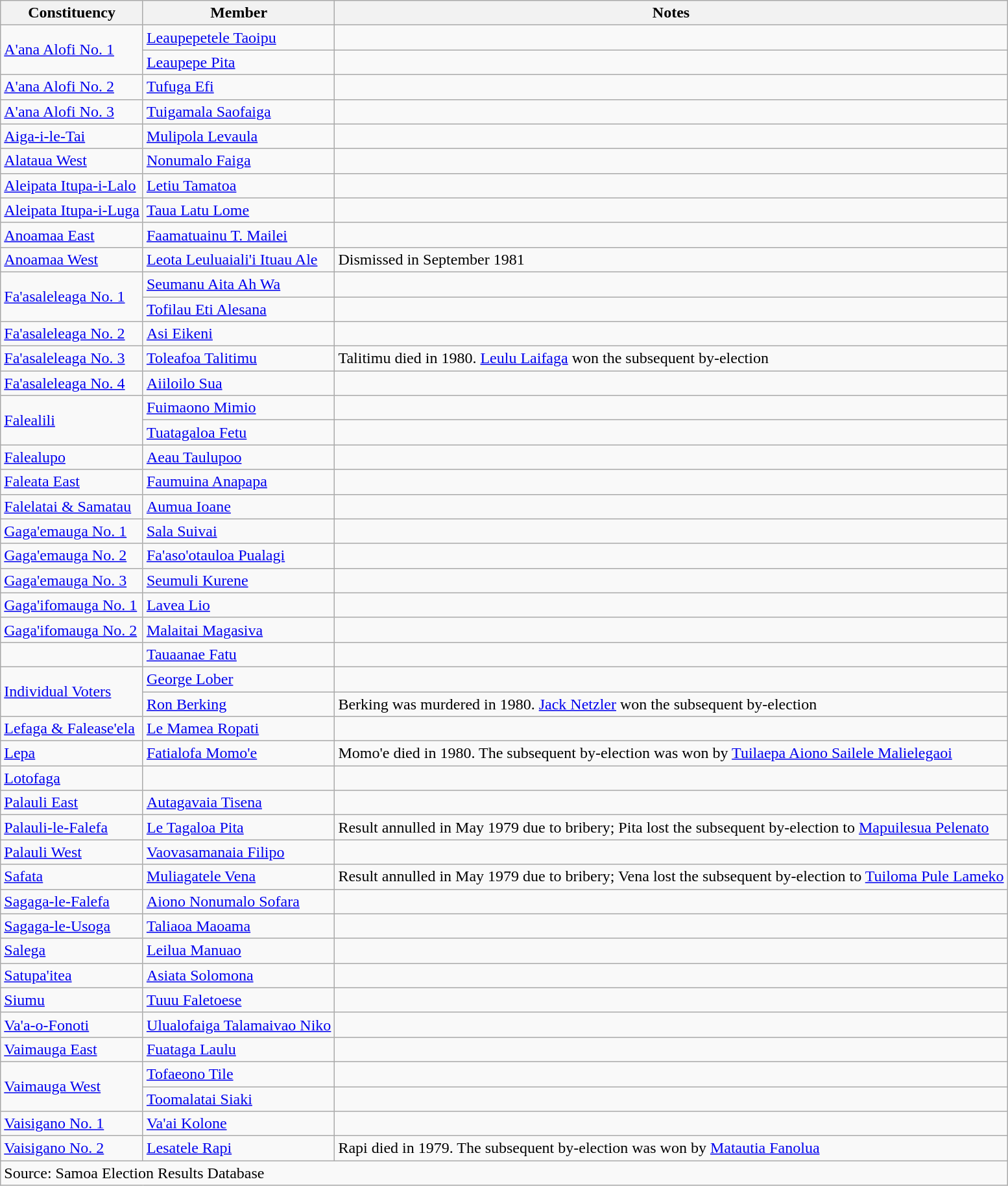<table class="wikitable sortable">
<tr>
<th>Constituency</th>
<th>Member</th>
<th>Notes</th>
</tr>
<tr>
<td rowspan=2><a href='#'>A'ana Alofi No. 1</a></td>
<td><a href='#'>Leaupepetele Taoipu</a></td>
<td></td>
</tr>
<tr>
<td><a href='#'>Leaupepe Pita</a></td>
<td></td>
</tr>
<tr>
<td><a href='#'>A'ana Alofi No. 2</a></td>
<td><a href='#'>Tufuga Efi</a></td>
<td></td>
</tr>
<tr>
<td><a href='#'>A'ana Alofi No. 3</a></td>
<td><a href='#'>Tuigamala Saofaiga</a></td>
<td></td>
</tr>
<tr>
<td><a href='#'>Aiga-i-le-Tai</a></td>
<td><a href='#'>Mulipola Levaula</a></td>
<td></td>
</tr>
<tr>
<td><a href='#'>Alataua West</a></td>
<td><a href='#'>Nonumalo Faiga</a></td>
<td></td>
</tr>
<tr>
<td><a href='#'>Aleipata Itupa-i-Lalo</a></td>
<td><a href='#'>Letiu Tamatoa</a></td>
<td></td>
</tr>
<tr>
<td><a href='#'>Aleipata Itupa-i-Luga</a></td>
<td><a href='#'>Taua Latu Lome</a></td>
<td></td>
</tr>
<tr>
<td><a href='#'>Anoamaa East</a></td>
<td><a href='#'>Faamatuainu T. Mailei</a></td>
<td></td>
</tr>
<tr>
<td><a href='#'>Anoamaa West</a></td>
<td><a href='#'>Leota Leuluaiali'i Ituau Ale</a></td>
<td>Dismissed in September 1981</td>
</tr>
<tr>
<td rowspan=2><a href='#'>Fa'asaleleaga No. 1</a></td>
<td><a href='#'>Seumanu Aita Ah Wa</a></td>
<td></td>
</tr>
<tr>
<td><a href='#'>Tofilau Eti Alesana</a></td>
<td></td>
</tr>
<tr>
<td><a href='#'>Fa'asaleleaga No. 2</a></td>
<td><a href='#'>Asi Eikeni</a></td>
<td></td>
</tr>
<tr>
<td><a href='#'>Fa'asaleleaga No. 3</a></td>
<td><a href='#'>Toleafoa Talitimu</a></td>
<td>Talitimu died in 1980. <a href='#'>Leulu Laifaga</a> won the subsequent by-election</td>
</tr>
<tr>
<td><a href='#'>Fa'asaleleaga No. 4</a></td>
<td><a href='#'>Aiiloilo Sua</a></td>
<td></td>
</tr>
<tr>
<td rowspan=2><a href='#'>Falealili</a></td>
<td><a href='#'>Fuimaono Mimio</a></td>
<td></td>
</tr>
<tr>
<td><a href='#'>Tuatagaloa Fetu</a></td>
<td></td>
</tr>
<tr>
<td><a href='#'>Falealupo</a></td>
<td><a href='#'>Aeau Taulupoo</a></td>
<td></td>
</tr>
<tr>
<td><a href='#'>Faleata East</a></td>
<td><a href='#'>Faumuina Anapapa</a></td>
<td></td>
</tr>
<tr>
<td><a href='#'>Falelatai & Samatau</a></td>
<td><a href='#'>Aumua Ioane</a></td>
<td></td>
</tr>
<tr>
<td><a href='#'>Gaga'emauga No. 1</a></td>
<td><a href='#'>Sala Suivai</a></td>
<td></td>
</tr>
<tr>
<td><a href='#'>Gaga'emauga No. 2</a></td>
<td><a href='#'>Fa'aso'otauloa Pualagi</a></td>
<td></td>
</tr>
<tr>
<td><a href='#'>Gaga'emauga No. 3</a></td>
<td><a href='#'>Seumuli Kurene</a></td>
<td></td>
</tr>
<tr>
<td><a href='#'>Gaga'ifomauga No. 1</a></td>
<td><a href='#'>Lavea Lio</a></td>
<td></td>
</tr>
<tr>
<td><a href='#'>Gaga'ifomauga No. 2</a></td>
<td><a href='#'>Malaitai Magasiva</a></td>
<td></td>
</tr>
<tr>
<td></td>
<td><a href='#'>Tauaanae Fatu</a></td>
<td></td>
</tr>
<tr>
<td rowspan=2><a href='#'>Individual Voters</a></td>
<td><a href='#'>George Lober</a></td>
<td></td>
</tr>
<tr>
<td><a href='#'>Ron Berking</a></td>
<td>Berking was murdered in 1980. <a href='#'>Jack Netzler</a> won the subsequent by-election</td>
</tr>
<tr>
<td><a href='#'>Lefaga & Falease'ela</a></td>
<td><a href='#'>Le Mamea Ropati</a></td>
<td></td>
</tr>
<tr>
<td><a href='#'>Lepa</a></td>
<td><a href='#'>Fatialofa Momo'e</a></td>
<td>Momo'e died in 1980. The subsequent by-election was won by <a href='#'>Tuilaepa Aiono Sailele Malielegaoi</a></td>
</tr>
<tr>
<td><a href='#'>Lotofaga</a></td>
<td></td>
<td></td>
</tr>
<tr>
<td><a href='#'>Palauli East</a></td>
<td><a href='#'>Autagavaia Tisena</a></td>
<td></td>
</tr>
<tr>
<td><a href='#'>Palauli-le-Falefa</a></td>
<td><a href='#'>Le Tagaloa Pita</a></td>
<td>Result annulled in May 1979 due to bribery; Pita lost the subsequent by-election to <a href='#'>Mapuilesua Pelenato</a></td>
</tr>
<tr>
<td><a href='#'>Palauli West</a></td>
<td><a href='#'>Vaovasamanaia Filipo</a></td>
<td></td>
</tr>
<tr>
<td><a href='#'>Safata</a></td>
<td><a href='#'>Muliagatele Vena</a></td>
<td>Result annulled in May 1979 due to bribery; Vena lost the subsequent by-election to <a href='#'>Tuiloma Pule Lameko</a></td>
</tr>
<tr>
<td><a href='#'>Sagaga-le-Falefa</a></td>
<td><a href='#'>Aiono Nonumalo Sofara</a></td>
<td></td>
</tr>
<tr>
<td><a href='#'>Sagaga-le-Usoga</a></td>
<td><a href='#'>Taliaoa Maoama</a></td>
<td></td>
</tr>
<tr>
<td><a href='#'>Salega</a></td>
<td><a href='#'>Leilua Manuao</a></td>
<td></td>
</tr>
<tr>
<td><a href='#'>Satupa'itea</a></td>
<td><a href='#'>Asiata Solomona</a></td>
<td></td>
</tr>
<tr>
<td><a href='#'>Siumu</a></td>
<td><a href='#'>Tuuu Faletoese</a></td>
<td></td>
</tr>
<tr>
<td><a href='#'>Va'a-o-Fonoti</a></td>
<td><a href='#'>Ulualofaiga Talamaivao Niko</a></td>
<td></td>
</tr>
<tr>
<td><a href='#'>Vaimauga East</a></td>
<td><a href='#'>Fuataga Laulu</a></td>
<td></td>
</tr>
<tr>
<td rowspan=2><a href='#'>Vaimauga West</a></td>
<td><a href='#'>Tofaeono Tile</a></td>
<td></td>
</tr>
<tr>
<td><a href='#'>Toomalatai Siaki</a></td>
<td></td>
</tr>
<tr>
<td><a href='#'>Vaisigano No. 1</a></td>
<td><a href='#'>Va'ai Kolone</a></td>
<td></td>
</tr>
<tr>
<td><a href='#'>Vaisigano No. 2</a></td>
<td><a href='#'>Lesatele Rapi</a></td>
<td>Rapi died in 1979. The subsequent by-election was won by <a href='#'>Matautia Fanolua</a></td>
</tr>
<tr class=sortbottom>
<td colspan=3>Source: Samoa Election Results Database</td>
</tr>
</table>
